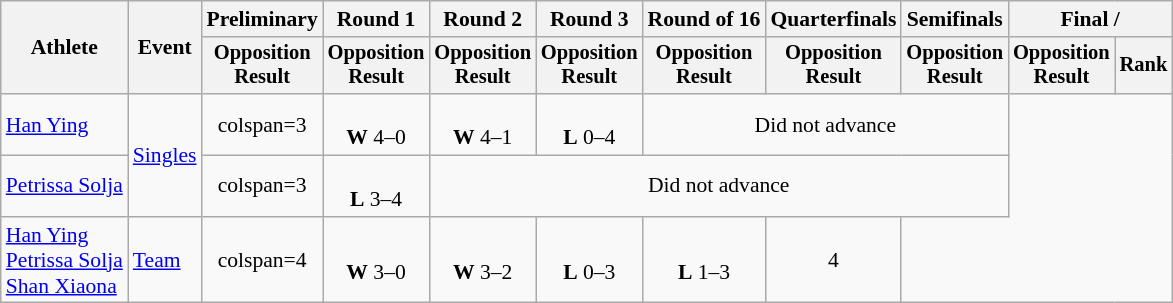<table class="wikitable" style="font-size:90%">
<tr>
<th rowspan=2>Athlete</th>
<th rowspan=2>Event</th>
<th>Preliminary</th>
<th>Round 1</th>
<th>Round 2</th>
<th>Round 3</th>
<th>Round of 16</th>
<th>Quarterfinals</th>
<th>Semifinals</th>
<th colspan=2>Final / </th>
</tr>
<tr style="font-size:95%">
<th>Opposition<br>Result</th>
<th>Opposition<br>Result</th>
<th>Opposition<br>Result</th>
<th>Opposition<br>Result</th>
<th>Opposition<br>Result</th>
<th>Opposition<br>Result</th>
<th>Opposition<br>Result</th>
<th>Opposition<br>Result</th>
<th>Rank</th>
</tr>
<tr align=center>
<td align=left><a href='#'>Han Ying</a></td>
<td align=left rowspan=2><a href='#'>Singles</a></td>
<td>colspan=3 </td>
<td><br><strong>W</strong> 4–0</td>
<td><br><strong>W</strong> 4–1</td>
<td><br><strong>L</strong> 0–4</td>
<td colspan=3>Did not advance</td>
</tr>
<tr align=center>
<td align=left><a href='#'>Petrissa Solja</a></td>
<td>colspan=3 </td>
<td><br><strong>L</strong> 3–4</td>
<td colspan=5>Did not advance</td>
</tr>
<tr align=center>
<td align=left><a href='#'>Han Ying</a><br><a href='#'>Petrissa Solja</a><br><a href='#'>Shan Xiaona</a></td>
<td align=left><a href='#'>Team</a></td>
<td>colspan=4 </td>
<td><br><strong>W</strong> 3–0</td>
<td><br><strong>W</strong> 3–2</td>
<td><br><strong>L</strong> 0–3</td>
<td><br><strong>L</strong> 1–3</td>
<td>4</td>
</tr>
</table>
